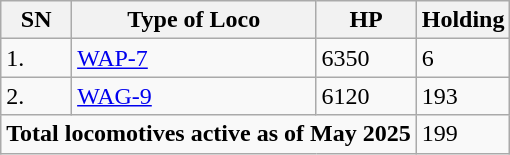<table class="wikitable">
<tr>
<th>SN</th>
<th>Type of Loco</th>
<th>HP</th>
<th>Holding</th>
</tr>
<tr>
<td>1.</td>
<td><a href='#'>WAP-7</a></td>
<td>6350</td>
<td>6</td>
</tr>
<tr>
<td>2.</td>
<td><a href='#'>WAG-9</a></td>
<td>6120</td>
<td>193</td>
</tr>
<tr>
<td colspan="3"><strong>Total locomotives active as of May 2025</strong></td>
<td>199</td>
</tr>
</table>
